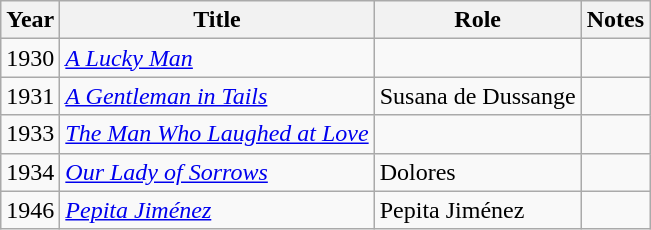<table class="wikitable sortable">
<tr>
<th>Year</th>
<th>Title</th>
<th>Role</th>
<th class = "unsortable">Notes</th>
</tr>
<tr>
<td>1930</td>
<td><em><a href='#'>A Lucky Man</a></em></td>
<td></td>
<td></td>
</tr>
<tr>
<td>1931</td>
<td><em><a href='#'>A Gentleman in Tails</a></em></td>
<td>Susana de Dussange</td>
<td></td>
</tr>
<tr>
<td>1933</td>
<td><em><a href='#'>The Man Who Laughed at Love</a></em></td>
<td></td>
<td></td>
</tr>
<tr>
<td>1934</td>
<td><em><a href='#'>Our Lady of Sorrows</a></em></td>
<td>Dolores</td>
<td></td>
</tr>
<tr>
<td>1946</td>
<td><em><a href='#'>Pepita Jiménez</a></em></td>
<td>Pepita Jiménez</td>
<td></td>
</tr>
</table>
